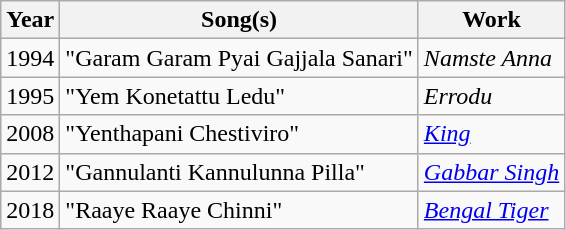<table class="wikitable sortable">
<tr>
<th rowspan="1">Year</th>
<th rowspan="1">Song(s)</th>
<th rowspan="1">Work</th>
</tr>
<tr>
<td>1994</td>
<td>"Garam Garam Pyai Gajjala Sanari"</td>
<td><em>Namste Anna</em></td>
</tr>
<tr>
<td>1995</td>
<td>"Yem Konetattu Ledu"</td>
<td><em>Errodu</em></td>
</tr>
<tr>
<td>2008</td>
<td>"Yenthapani Chestiviro"</td>
<td><a href='#'><em>King</em></a></td>
</tr>
<tr>
<td>2012</td>
<td>"Gannulanti Kannulunna Pilla"</td>
<td><a href='#'><em>Gabbar Singh</em></a></td>
</tr>
<tr>
<td>2018</td>
<td>"Raaye Raaye Chinni"</td>
<td><a href='#'><em>Bengal Tiger</em></a></td>
</tr>
</table>
